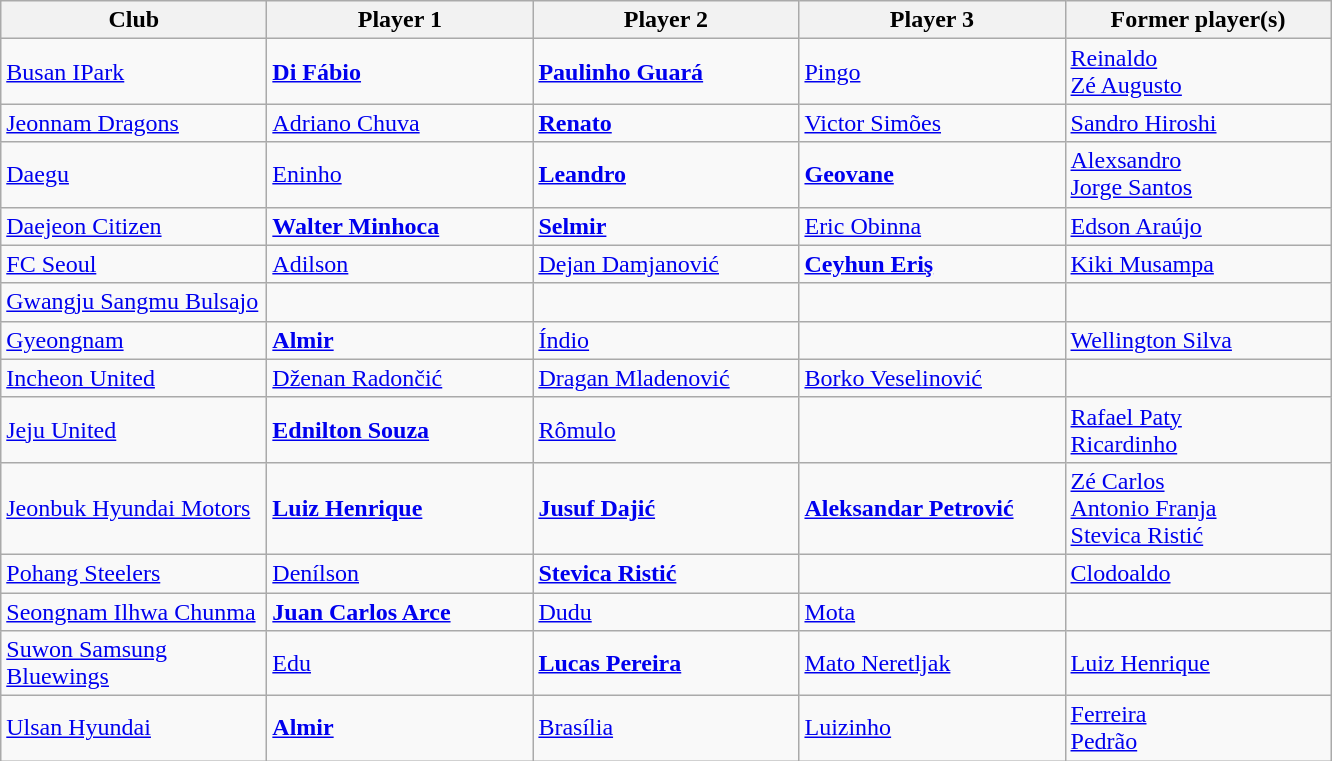<table class="wikitable">
<tr>
<th width="170">Club</th>
<th width="170">Player 1</th>
<th width="170">Player 2</th>
<th width="170">Player 3</th>
<th width="170">Former player(s)</th>
</tr>
<tr>
<td><a href='#'>Busan IPark</a></td>
<td> <strong><a href='#'>Di Fábio</a></strong></td>
<td> <strong><a href='#'>Paulinho Guará</a></strong></td>
<td> <a href='#'>Pingo</a></td>
<td> <a href='#'>Reinaldo</a> <br>  <a href='#'>Zé Augusto</a></td>
</tr>
<tr>
<td><a href='#'>Jeonnam Dragons</a></td>
<td> <a href='#'>Adriano Chuva</a></td>
<td> <strong><a href='#'>Renato</a></strong></td>
<td> <a href='#'>Victor Simões</a></td>
<td> <a href='#'>Sandro Hiroshi</a></td>
</tr>
<tr>
<td><a href='#'>Daegu</a></td>
<td> <a href='#'>Eninho</a></td>
<td> <strong><a href='#'>Leandro</a></strong></td>
<td> <strong><a href='#'>Geovane</a></strong></td>
<td> <a href='#'>Alexsandro</a> <br>  <a href='#'>Jorge Santos</a></td>
</tr>
<tr>
<td><a href='#'>Daejeon Citizen</a></td>
<td> <strong><a href='#'>Walter Minhoca</a></strong></td>
<td> <strong><a href='#'>Selmir</a></strong></td>
<td> <a href='#'>Eric Obinna</a></td>
<td> <a href='#'>Edson Araújo</a></td>
</tr>
<tr>
<td><a href='#'>FC Seoul</a></td>
<td> <a href='#'>Adilson</a></td>
<td> <a href='#'>Dejan Damjanović</a></td>
<td> <strong><a href='#'>Ceyhun Eriş</a></strong></td>
<td> <a href='#'>Kiki Musampa</a></td>
</tr>
<tr>
<td><a href='#'>Gwangju Sangmu Bulsajo</a></td>
<td></td>
<td></td>
<td></td>
<td></td>
</tr>
<tr>
<td><a href='#'>Gyeongnam</a></td>
<td> <strong><a href='#'>Almir</a></strong></td>
<td> <a href='#'>Índio</a></td>
<td></td>
<td> <a href='#'>Wellington Silva</a></td>
</tr>
<tr>
<td><a href='#'>Incheon United</a></td>
<td> <a href='#'>Dženan Radončić</a></td>
<td> <a href='#'>Dragan Mladenović</a></td>
<td> <a href='#'>Borko Veselinović</a></td>
<td></td>
</tr>
<tr>
<td><a href='#'>Jeju United</a></td>
<td> <strong><a href='#'>Ednilton Souza</a></strong></td>
<td> <a href='#'>Rômulo</a></td>
<td></td>
<td> <a href='#'>Rafael Paty</a> <br>  <a href='#'>Ricardinho</a></td>
</tr>
<tr>
<td><a href='#'>Jeonbuk Hyundai Motors</a></td>
<td> <strong><a href='#'>Luiz Henrique</a></strong></td>
<td> <strong><a href='#'>Jusuf Dajić</a></strong></td>
<td> <strong><a href='#'>Aleksandar Petrović</a></strong></td>
<td> <a href='#'>Zé Carlos</a> <br>  <a href='#'>Antonio Franja</a> <br>  <a href='#'>Stevica Ristić</a></td>
</tr>
<tr>
<td><a href='#'>Pohang Steelers</a></td>
<td> <a href='#'>Denílson</a></td>
<td> <strong><a href='#'>Stevica Ristić</a></strong></td>
<td></td>
<td> <a href='#'>Clodoaldo</a></td>
</tr>
<tr>
<td><a href='#'>Seongnam Ilhwa Chunma</a></td>
<td> <strong><a href='#'>Juan Carlos Arce</a></strong></td>
<td> <a href='#'>Dudu</a></td>
<td> <a href='#'>Mota</a></td>
<td></td>
</tr>
<tr>
<td><a href='#'>Suwon Samsung Bluewings</a></td>
<td> <a href='#'>Edu</a></td>
<td> <strong><a href='#'>Lucas Pereira</a></strong></td>
<td> <a href='#'>Mato Neretljak</a></td>
<td> <a href='#'>Luiz Henrique</a></td>
</tr>
<tr>
<td><a href='#'>Ulsan Hyundai</a></td>
<td> <strong><a href='#'>Almir</a></strong></td>
<td> <a href='#'>Brasília</a></td>
<td> <a href='#'>Luizinho</a></td>
<td> <a href='#'>Ferreira</a> <br>  <a href='#'>Pedrão</a></td>
</tr>
</table>
